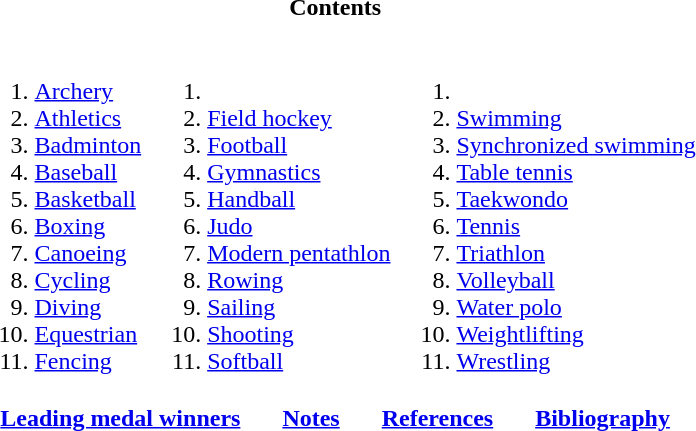<table id="toc" class="toc" summary="Contents">
<tr>
<td align="center" colspan=3><strong>Contents</strong></td>
</tr>
<tr>
<td><br><ol><li><a href='#'>Archery</a></li><li><a href='#'>Athletics</a></li><li><a href='#'>Badminton</a></li><li><a href='#'>Baseball</a></li><li><a href='#'>Basketball</a></li><li><a href='#'>Boxing</a></li><li><a href='#'>Canoeing</a></li><li><a href='#'>Cycling</a></li><li><a href='#'>Diving</a></li><li><a href='#'>Equestrian</a></li><li><a href='#'>Fencing</a></li></ol></td>
<td valign=top><br><ol><li><li><a href='#'>Field hockey</a></li><li><a href='#'>Football</a></li><li><a href='#'>Gymnastics</a></li><li><a href='#'>Handball</a></li><li><a href='#'>Judo</a></li><li><a href='#'>Modern pentathlon</a></li><li><a href='#'>Rowing</a></li><li><a href='#'>Sailing</a></li><li><a href='#'>Shooting</a></li><li><a href='#'>Softball</a></li></ol></td>
<td valign=top><br><ol><li><li><a href='#'>Swimming</a></li><li><a href='#'>Synchronized swimming</a></li><li><a href='#'>Table tennis</a></li><li><a href='#'>Taekwondo</a></li><li><a href='#'>Tennis</a></li><li><a href='#'>Triathlon</a></li><li><a href='#'>Volleyball</a></li><li><a href='#'>Water polo</a></li><li><a href='#'>Weightlifting</a></li><li><a href='#'>Wrestling</a></li></ol></td>
</tr>
<tr>
<td align=center colspan=3><strong><a href='#'>Leading medal winners</a></strong>       <strong><a href='#'>Notes</a></strong>       <strong><a href='#'>References</a></strong>       <strong><a href='#'>Bibliography</a></strong></td>
</tr>
</table>
